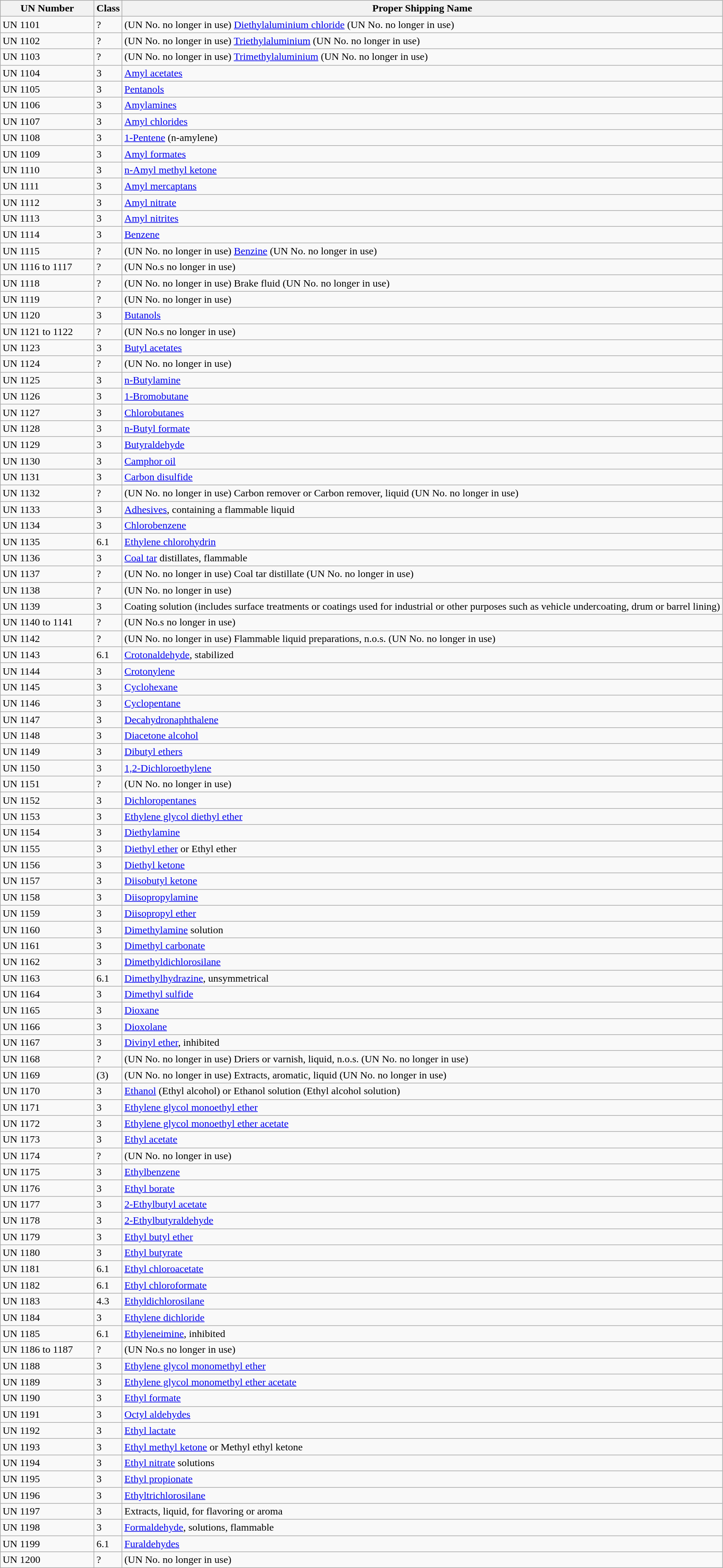<table class="wikitable">
<tr>
<th width="140px">UN Number</th>
<th>Class</th>
<th>Proper Shipping Name</th>
</tr>
<tr>
<td>UN 1101</td>
<td>?</td>
<td>(UN No. no longer in use) <a href='#'>Diethylaluminium chloride</a> (UN No. no longer in use)</td>
</tr>
<tr>
<td>UN 1102</td>
<td>?</td>
<td>(UN No. no longer in use) <a href='#'>Triethylaluminium</a> (UN No. no longer in use)</td>
</tr>
<tr>
<td>UN 1103</td>
<td>?</td>
<td>(UN No. no longer in use) <a href='#'>Trimethylaluminium</a> (UN No. no longer in use)</td>
</tr>
<tr>
<td>UN 1104</td>
<td>3</td>
<td><a href='#'>Amyl acetates</a></td>
</tr>
<tr>
<td>UN 1105</td>
<td>3</td>
<td><a href='#'>Pentanols</a></td>
</tr>
<tr>
<td>UN 1106</td>
<td>3</td>
<td><a href='#'>Amylamines</a></td>
</tr>
<tr>
<td>UN 1107</td>
<td>3</td>
<td><a href='#'>Amyl chlorides</a></td>
</tr>
<tr>
<td>UN 1108</td>
<td>3</td>
<td><a href='#'>1-Pentene</a> (n-amylene)</td>
</tr>
<tr>
<td>UN 1109</td>
<td>3</td>
<td><a href='#'>Amyl formates</a></td>
</tr>
<tr>
<td>UN 1110</td>
<td>3</td>
<td><a href='#'>n-Amyl methyl ketone</a></td>
</tr>
<tr>
<td>UN 1111</td>
<td>3</td>
<td><a href='#'>Amyl mercaptans</a></td>
</tr>
<tr>
<td>UN 1112</td>
<td>3</td>
<td><a href='#'>Amyl nitrate</a></td>
</tr>
<tr>
<td>UN 1113</td>
<td>3</td>
<td><a href='#'>Amyl nitrites</a></td>
</tr>
<tr>
<td>UN 1114</td>
<td>3</td>
<td><a href='#'>Benzene</a></td>
</tr>
<tr>
<td>UN 1115</td>
<td>?</td>
<td>(UN No. no longer in use) <a href='#'>Benzine</a> (UN No. no longer in use)</td>
</tr>
<tr>
<td>UN 1116 to 1117</td>
<td>?</td>
<td>(UN No.s no longer in use)</td>
</tr>
<tr>
<td>UN 1118</td>
<td>?</td>
<td>(UN No. no longer in use) Brake fluid (UN No. no longer in use)</td>
</tr>
<tr>
<td>UN 1119</td>
<td>?</td>
<td>(UN No. no longer in use)</td>
</tr>
<tr>
<td>UN 1120</td>
<td>3</td>
<td><a href='#'>Butanols</a></td>
</tr>
<tr>
<td>UN 1121 to 1122</td>
<td>?</td>
<td>(UN No.s no longer in use)</td>
</tr>
<tr>
<td>UN 1123</td>
<td>3</td>
<td><a href='#'>Butyl acetates</a></td>
</tr>
<tr>
<td>UN 1124</td>
<td>?</td>
<td>(UN No. no longer in use)</td>
</tr>
<tr>
<td>UN 1125</td>
<td>3</td>
<td><a href='#'>n-Butylamine</a></td>
</tr>
<tr>
<td>UN 1126</td>
<td>3</td>
<td><a href='#'>1-Bromobutane</a></td>
</tr>
<tr>
<td>UN 1127</td>
<td>3</td>
<td><a href='#'>Chlorobutanes</a></td>
</tr>
<tr>
<td>UN 1128</td>
<td>3</td>
<td><a href='#'>n-Butyl formate</a></td>
</tr>
<tr>
<td>UN 1129</td>
<td>3</td>
<td><a href='#'>Butyraldehyde</a></td>
</tr>
<tr>
<td>UN 1130</td>
<td>3</td>
<td><a href='#'>Camphor oil</a></td>
</tr>
<tr>
<td>UN 1131</td>
<td>3</td>
<td><a href='#'>Carbon disulfide</a></td>
</tr>
<tr>
<td>UN 1132</td>
<td>?</td>
<td>(UN No. no longer in use) Carbon remover or Carbon remover, liquid (UN No. no longer in use)</td>
</tr>
<tr>
<td>UN 1133</td>
<td>3</td>
<td><a href='#'>Adhesives</a>, containing a flammable liquid</td>
</tr>
<tr>
<td>UN 1134</td>
<td>3</td>
<td><a href='#'>Chlorobenzene</a></td>
</tr>
<tr>
<td>UN 1135</td>
<td>6.1</td>
<td><a href='#'>Ethylene chlorohydrin</a></td>
</tr>
<tr>
<td>UN 1136</td>
<td>3</td>
<td><a href='#'>Coal tar</a> distillates, flammable</td>
</tr>
<tr>
<td>UN 1137</td>
<td>?</td>
<td>(UN No. no longer in use) Coal tar distillate (UN No. no longer in use)</td>
</tr>
<tr>
<td>UN 1138</td>
<td>?</td>
<td>(UN No. no longer in use)</td>
</tr>
<tr>
<td>UN 1139</td>
<td>3</td>
<td>Coating solution (includes surface treatments or coatings used for industrial or other purposes such as vehicle undercoating, drum or barrel lining)</td>
</tr>
<tr>
<td>UN 1140 to 1141</td>
<td>?</td>
<td>(UN No.s no longer in use)</td>
</tr>
<tr>
<td>UN 1142</td>
<td>?</td>
<td>(UN No. no longer in use) Flammable liquid preparations, n.o.s. (UN No. no longer in use)</td>
</tr>
<tr>
<td>UN 1143</td>
<td>6.1</td>
<td><a href='#'>Crotonaldehyde</a>, stabilized</td>
</tr>
<tr>
<td>UN 1144</td>
<td>3</td>
<td><a href='#'>Crotonylene</a></td>
</tr>
<tr>
<td>UN 1145</td>
<td>3</td>
<td><a href='#'>Cyclohexane</a></td>
</tr>
<tr>
<td>UN 1146</td>
<td>3</td>
<td><a href='#'>Cyclopentane</a></td>
</tr>
<tr>
<td>UN 1147</td>
<td>3</td>
<td><a href='#'>Decahydronaphthalene</a></td>
</tr>
<tr>
<td>UN 1148</td>
<td>3</td>
<td><a href='#'>Diacetone alcohol</a></td>
</tr>
<tr>
<td>UN 1149</td>
<td>3</td>
<td><a href='#'>Dibutyl ethers</a></td>
</tr>
<tr>
<td>UN 1150</td>
<td>3</td>
<td><a href='#'>1,2-Dichloroethylene</a></td>
</tr>
<tr>
<td>UN 1151</td>
<td>?</td>
<td>(UN No. no longer in use)</td>
</tr>
<tr>
<td>UN 1152</td>
<td>3</td>
<td><a href='#'>Dichloropentanes</a></td>
</tr>
<tr>
<td>UN 1153</td>
<td>3</td>
<td><a href='#'>Ethylene glycol diethyl ether</a></td>
</tr>
<tr>
<td>UN 1154</td>
<td>3</td>
<td><a href='#'>Diethylamine</a></td>
</tr>
<tr>
<td>UN 1155</td>
<td>3</td>
<td><a href='#'>Diethyl ether</a> or Ethyl ether</td>
</tr>
<tr>
<td>UN 1156</td>
<td>3</td>
<td><a href='#'>Diethyl ketone</a></td>
</tr>
<tr>
<td>UN 1157</td>
<td>3</td>
<td><a href='#'>Diisobutyl ketone</a></td>
</tr>
<tr>
<td>UN 1158</td>
<td>3</td>
<td><a href='#'>Diisopropylamine</a></td>
</tr>
<tr>
<td>UN 1159</td>
<td>3</td>
<td><a href='#'>Diisopropyl ether</a></td>
</tr>
<tr>
<td>UN 1160</td>
<td>3</td>
<td><a href='#'>Dimethylamine</a> solution</td>
</tr>
<tr>
<td>UN 1161</td>
<td>3</td>
<td><a href='#'>Dimethyl carbonate</a></td>
</tr>
<tr>
<td>UN 1162</td>
<td>3</td>
<td><a href='#'>Dimethyldichlorosilane</a></td>
</tr>
<tr>
<td>UN 1163</td>
<td>6.1</td>
<td><a href='#'>Dimethylhydrazine</a>, unsymmetrical</td>
</tr>
<tr>
<td>UN 1164</td>
<td>3</td>
<td><a href='#'>Dimethyl sulfide</a></td>
</tr>
<tr>
<td>UN 1165</td>
<td>3</td>
<td><a href='#'>Dioxane</a></td>
</tr>
<tr>
<td>UN 1166</td>
<td>3</td>
<td><a href='#'>Dioxolane</a></td>
</tr>
<tr>
<td>UN 1167</td>
<td>3</td>
<td><a href='#'>Divinyl ether</a>, inhibited</td>
</tr>
<tr>
<td>UN 1168</td>
<td>?</td>
<td>(UN No. no longer in use) Driers or varnish, liquid, n.o.s. (UN No. no longer in use)</td>
</tr>
<tr>
<td>UN 1169</td>
<td>(3)</td>
<td>(UN No. no longer in use) Extracts, aromatic, liquid (UN No. no longer in use)</td>
</tr>
<tr>
<td>UN 1170</td>
<td>3</td>
<td><a href='#'>Ethanol</a> (Ethyl alcohol) or Ethanol solution (Ethyl alcohol solution)</td>
</tr>
<tr>
<td>UN 1171</td>
<td>3</td>
<td><a href='#'>Ethylene glycol monoethyl ether</a></td>
</tr>
<tr>
<td>UN 1172</td>
<td>3</td>
<td><a href='#'>Ethylene glycol monoethyl ether acetate</a></td>
</tr>
<tr>
<td>UN 1173</td>
<td>3</td>
<td><a href='#'>Ethyl acetate</a></td>
</tr>
<tr>
<td>UN 1174</td>
<td>?</td>
<td>(UN No. no longer in use)</td>
</tr>
<tr>
<td>UN 1175</td>
<td>3</td>
<td><a href='#'>Ethylbenzene</a></td>
</tr>
<tr>
<td>UN 1176</td>
<td>3</td>
<td><a href='#'>Ethyl borate</a></td>
</tr>
<tr>
<td>UN 1177</td>
<td>3</td>
<td><a href='#'>2-Ethylbutyl acetate</a></td>
</tr>
<tr>
<td>UN 1178</td>
<td>3</td>
<td><a href='#'>2-Ethylbutyraldehyde</a></td>
</tr>
<tr>
<td>UN 1179</td>
<td>3</td>
<td><a href='#'>Ethyl butyl ether</a></td>
</tr>
<tr>
<td>UN 1180</td>
<td>3</td>
<td><a href='#'>Ethyl butyrate</a></td>
</tr>
<tr>
<td>UN 1181</td>
<td>6.1</td>
<td><a href='#'>Ethyl chloroacetate</a></td>
</tr>
<tr>
<td>UN 1182</td>
<td>6.1</td>
<td><a href='#'>Ethyl chloroformate</a></td>
</tr>
<tr>
<td>UN 1183</td>
<td>4.3</td>
<td><a href='#'>Ethyldichlorosilane</a></td>
</tr>
<tr>
<td>UN 1184</td>
<td>3</td>
<td><a href='#'>Ethylene dichloride</a></td>
</tr>
<tr>
<td>UN 1185</td>
<td>6.1</td>
<td><a href='#'>Ethyleneimine</a>, inhibited</td>
</tr>
<tr>
<td>UN 1186 to 1187</td>
<td>?</td>
<td>(UN No.s no longer in use)</td>
</tr>
<tr>
<td>UN 1188</td>
<td>3</td>
<td><a href='#'>Ethylene glycol monomethyl ether</a></td>
</tr>
<tr>
<td>UN 1189</td>
<td>3</td>
<td><a href='#'>Ethylene glycol monomethyl ether acetate</a></td>
</tr>
<tr>
<td>UN 1190</td>
<td>3</td>
<td><a href='#'>Ethyl formate</a></td>
</tr>
<tr>
<td>UN 1191</td>
<td>3</td>
<td><a href='#'>Octyl aldehydes</a></td>
</tr>
<tr>
<td>UN 1192</td>
<td>3</td>
<td><a href='#'>Ethyl lactate</a></td>
</tr>
<tr>
<td>UN 1193</td>
<td>3</td>
<td><a href='#'>Ethyl methyl ketone</a> or Methyl ethyl ketone</td>
</tr>
<tr>
<td>UN 1194</td>
<td>3</td>
<td><a href='#'>Ethyl nitrate</a> solutions</td>
</tr>
<tr>
<td>UN 1195</td>
<td>3</td>
<td><a href='#'>Ethyl propionate</a></td>
</tr>
<tr>
<td>UN 1196</td>
<td>3</td>
<td><a href='#'>Ethyltrichlorosilane</a></td>
</tr>
<tr>
<td>UN 1197</td>
<td>3</td>
<td>Extracts, liquid, for flavoring or aroma</td>
</tr>
<tr>
<td>UN 1198</td>
<td>3</td>
<td><a href='#'>Formaldehyde</a>, solutions, flammable</td>
</tr>
<tr>
<td>UN 1199</td>
<td>6.1</td>
<td><a href='#'>Furaldehydes</a></td>
</tr>
<tr>
<td>UN 1200</td>
<td>?</td>
<td>(UN No. no longer in use)</td>
</tr>
</table>
